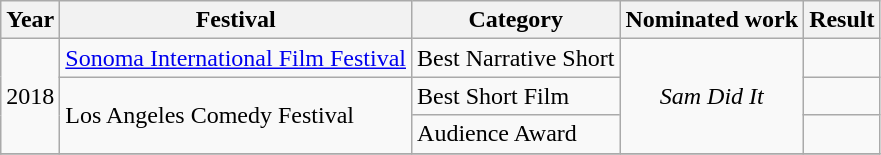<table class="wikitable sortable">
<tr>
<th>Year</th>
<th>Festival</th>
<th>Category</th>
<th>Nominated work</th>
<th>Result</th>
</tr>
<tr>
<td rowspan="3">2018</td>
<td><a href='#'>Sonoma International Film Festival</a></td>
<td>Best Narrative Short</td>
<td rowspan="3" style="text-align:center;"><em>Sam Did It</em></td>
<td></td>
</tr>
<tr>
<td rowspan="2">Los Angeles Comedy Festival</td>
<td>Best Short Film</td>
<td></td>
</tr>
<tr>
<td>Audience Award</td>
<td></td>
</tr>
<tr>
</tr>
</table>
